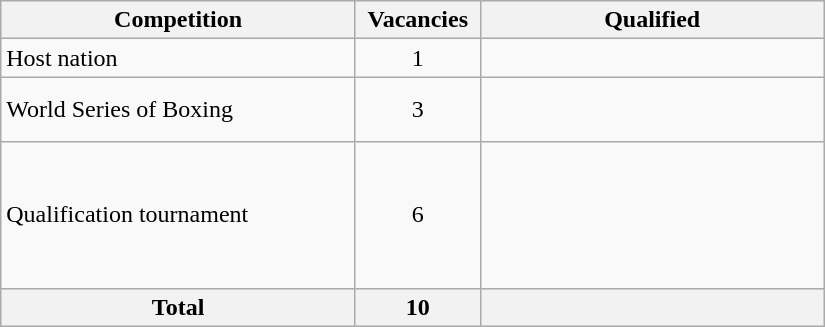<table class = "wikitable" width=550>
<tr>
<th width=300>Competition</th>
<th width=80>Vacancies</th>
<th width=300>Qualified</th>
</tr>
<tr>
<td>Host nation</td>
<td align="center">1</td>
<td></td>
</tr>
<tr>
<td>World Series of Boxing</td>
<td align="center">3</td>
<td><br><br></td>
</tr>
<tr>
<td>Qualification tournament</td>
<td align="center">6</td>
<td><br><br><br><br><br></td>
</tr>
<tr>
<th>Total</th>
<th>10</th>
<th></th>
</tr>
</table>
